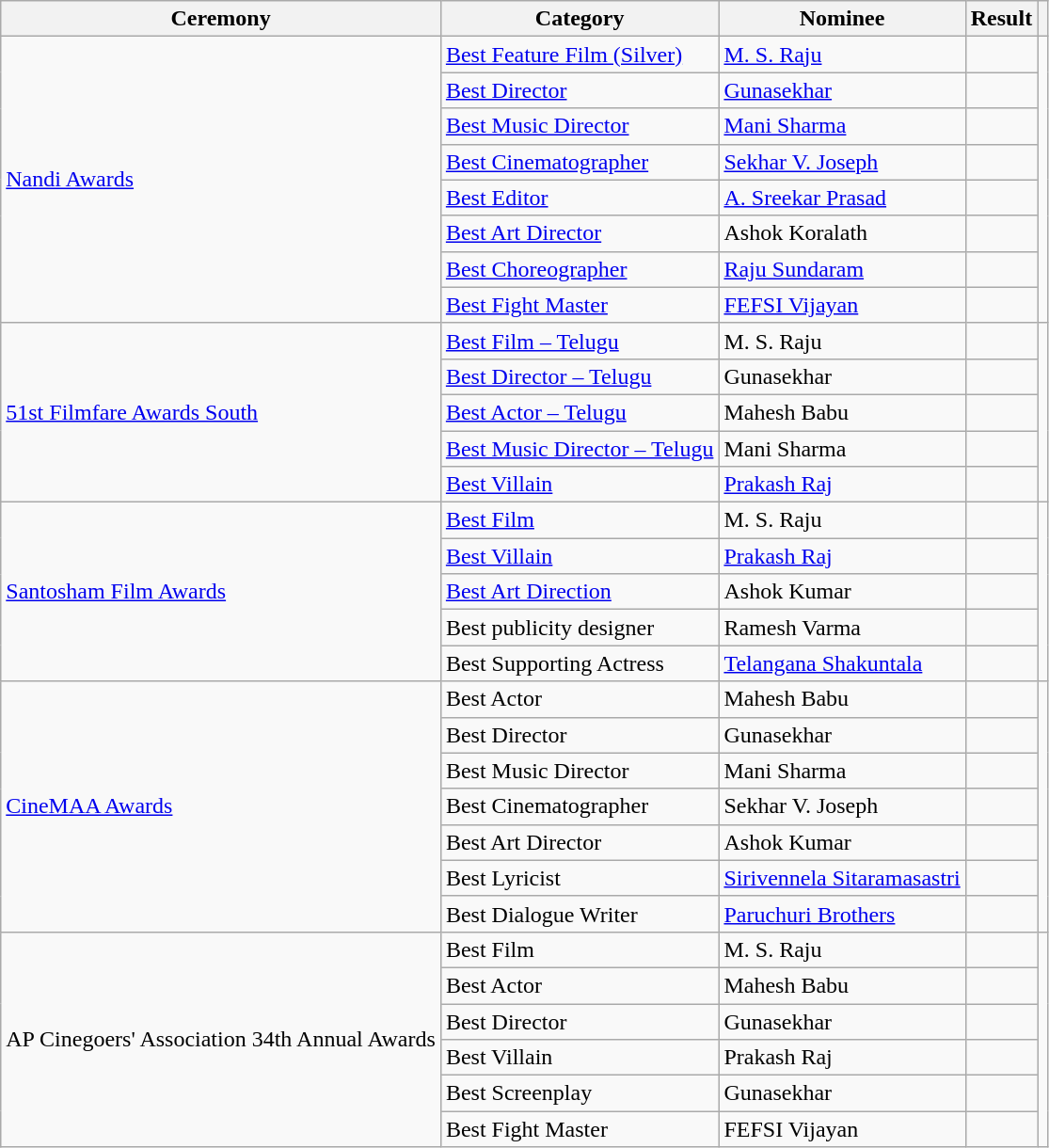<table class="wikitable">
<tr>
<th>Ceremony</th>
<th>Category</th>
<th>Nominee</th>
<th>Result</th>
<th></th>
</tr>
<tr>
<td rowspan="8"><a href='#'>Nandi Awards</a></td>
<td><a href='#'>Best Feature Film (Silver)</a></td>
<td><a href='#'>M. S. Raju</a></td>
<td></td>
<td rowspan="8"></td>
</tr>
<tr>
<td><a href='#'>Best Director</a></td>
<td><a href='#'>Gunasekhar</a></td>
<td></td>
</tr>
<tr>
<td><a href='#'>Best Music Director</a></td>
<td><a href='#'>Mani Sharma</a></td>
<td></td>
</tr>
<tr>
<td><a href='#'>Best Cinematographer</a></td>
<td><a href='#'>Sekhar V. Joseph</a></td>
<td></td>
</tr>
<tr>
<td><a href='#'>Best Editor</a></td>
<td><a href='#'>A. Sreekar Prasad</a></td>
<td></td>
</tr>
<tr>
<td><a href='#'>Best Art Director</a></td>
<td>Ashok Koralath</td>
<td></td>
</tr>
<tr>
<td><a href='#'>Best Choreographer</a></td>
<td><a href='#'>Raju Sundaram</a></td>
<td></td>
</tr>
<tr>
<td><a href='#'>Best Fight Master</a></td>
<td><a href='#'>FEFSI Vijayan</a></td>
<td></td>
</tr>
<tr>
<td rowspan="5"><a href='#'>51st Filmfare Awards South</a></td>
<td><a href='#'>Best Film – Telugu</a></td>
<td>M. S. Raju</td>
<td></td>
<td rowspan="5"></td>
</tr>
<tr>
<td><a href='#'>Best Director – Telugu</a></td>
<td>Gunasekhar</td>
<td></td>
</tr>
<tr>
<td><a href='#'>Best Actor – Telugu</a></td>
<td>Mahesh Babu</td>
<td></td>
</tr>
<tr>
<td><a href='#'>Best Music Director – Telugu</a></td>
<td>Mani Sharma</td>
<td></td>
</tr>
<tr>
<td><a href='#'>Best Villain</a></td>
<td><a href='#'>Prakash Raj</a></td>
<td></td>
</tr>
<tr>
<td rowspan="5"><a href='#'>Santosham Film Awards</a></td>
<td><a href='#'>Best Film</a></td>
<td>M. S. Raju</td>
<td></td>
<td rowspan="5"></td>
</tr>
<tr>
<td><a href='#'>Best Villain</a></td>
<td><a href='#'>Prakash Raj</a></td>
<td></td>
</tr>
<tr>
<td><a href='#'>Best Art Direction</a></td>
<td>Ashok Kumar</td>
<td></td>
</tr>
<tr>
<td>Best publicity designer</td>
<td>Ramesh Varma</td>
<td></td>
</tr>
<tr>
<td>Best Supporting Actress</td>
<td><a href='#'>Telangana Shakuntala</a></td>
<td></td>
</tr>
<tr>
<td rowspan="7"><a href='#'>CineMAA Awards</a></td>
<td>Best Actor</td>
<td>Mahesh Babu</td>
<td></td>
<td rowspan="7"></td>
</tr>
<tr>
<td>Best Director</td>
<td>Gunasekhar</td>
<td></td>
</tr>
<tr>
<td>Best Music Director</td>
<td>Mani Sharma</td>
<td></td>
</tr>
<tr>
<td>Best Cinematographer</td>
<td>Sekhar V. Joseph</td>
<td></td>
</tr>
<tr>
<td>Best Art Director</td>
<td>Ashok Kumar</td>
<td></td>
</tr>
<tr>
<td>Best Lyricist</td>
<td><a href='#'>Sirivennela Sitaramasastri</a></td>
<td></td>
</tr>
<tr>
<td>Best Dialogue Writer</td>
<td><a href='#'>Paruchuri Brothers</a></td>
<td></td>
</tr>
<tr>
<td rowspan="6">AP Cinegoers' Association 34th Annual Awards</td>
<td>Best Film</td>
<td>M. S. Raju</td>
<td></td>
<td rowspan="6"></td>
</tr>
<tr>
<td>Best Actor</td>
<td>Mahesh Babu</td>
<td></td>
</tr>
<tr>
<td>Best Director</td>
<td>Gunasekhar</td>
<td></td>
</tr>
<tr>
<td>Best Villain</td>
<td>Prakash Raj</td>
<td></td>
</tr>
<tr>
<td>Best Screenplay</td>
<td>Gunasekhar</td>
<td></td>
</tr>
<tr>
<td>Best Fight Master</td>
<td>FEFSI Vijayan</td>
<td></td>
</tr>
</table>
